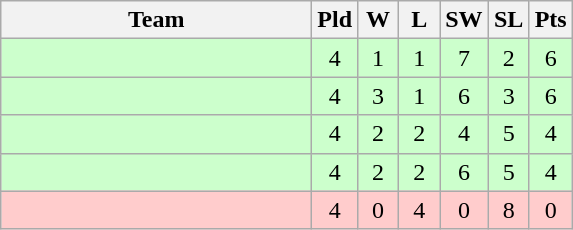<table class=wikitable style="text-align:center">
<tr>
<th width=200>Team</th>
<th width=20>Pld</th>
<th width=20>W</th>
<th width=20>L</th>
<th width=20>SW</th>
<th width=20>SL</th>
<th width=20>Pts</th>
</tr>
<tr bgcolor=#ccffcc>
<td align=left></td>
<td>4</td>
<td>1</td>
<td>1</td>
<td>7</td>
<td>2</td>
<td>6</td>
</tr>
<tr bgcolor=#ccffcc>
<td align=left></td>
<td>4</td>
<td>3</td>
<td>1</td>
<td>6</td>
<td>3</td>
<td>6</td>
</tr>
<tr bgcolor=#ccffcc>
<td align=left></td>
<td>4</td>
<td>2</td>
<td>2</td>
<td>4</td>
<td>5</td>
<td>4</td>
</tr>
<tr bgcolor=#ccffcc>
<td align=left></td>
<td>4</td>
<td>2</td>
<td>2</td>
<td>6</td>
<td>5</td>
<td>4</td>
</tr>
<tr bgcolor=#ffcccc>
<td align=left></td>
<td>4</td>
<td>0</td>
<td>4</td>
<td>0</td>
<td>8</td>
<td>0</td>
</tr>
</table>
